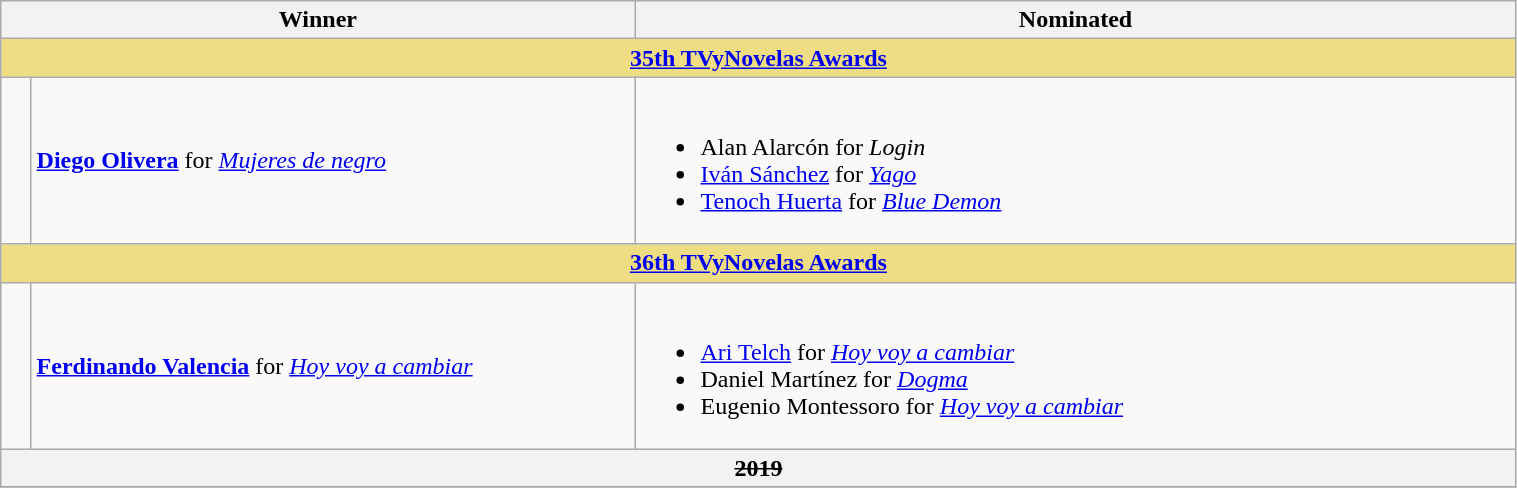<table class="wikitable" width=80%>
<tr align=center>
<th width="150px;" colspan=2; align="center">Winner</th>
<th width="580px;" align="center">Nominated</th>
</tr>
<tr>
<th colspan=9 style="background:#EEDD82;"  align="center"><strong><a href='#'>35th TVyNovelas Awards</a></strong></th>
</tr>
<tr>
<td width=2%></td>
<td><strong><a href='#'>Diego Olivera</a></strong> for <em><a href='#'>Mujeres de negro</a></em></td>
<td><br><ul><li>Alan Alarcón for <em>Login</em></li><li><a href='#'>Iván Sánchez</a> for <em><a href='#'>Yago</a></em></li><li><a href='#'>Tenoch Huerta</a> for <em><a href='#'>Blue Demon</a></em></li></ul></td>
</tr>
<tr>
<th colspan=9 style="background:#EEDD82;"  align="center"><strong><a href='#'>36th TVyNovelas Awards</a></strong></th>
</tr>
<tr>
<td width=2%></td>
<td><strong><a href='#'>Ferdinando Valencia</a></strong> for <em><a href='#'>Hoy voy a cambiar</a></em></td>
<td><br><ul><li><a href='#'>Ari Telch</a> for <em><a href='#'>Hoy voy a cambiar</a></em></li><li>Daniel Martínez for <em><a href='#'>Dogma</a></em></li><li>Eugenio Montessoro for <em><a href='#'>Hoy voy a cambiar</a></em></li></ul></td>
</tr>
<tr>
<th colspan=9  align="center"><s>2019</s></th>
</tr>
<tr>
</tr>
</table>
